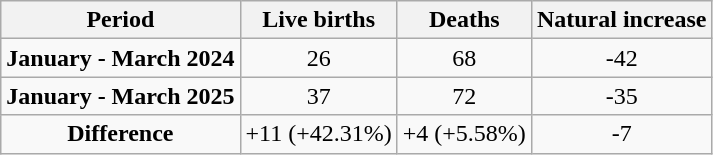<table class="wikitable"  style="text-align:center;">
<tr>
<th>Period</th>
<th>Live births</th>
<th>Deaths</th>
<th>Natural increase</th>
</tr>
<tr>
<td><strong>January - March 2024</strong></td>
<td>26</td>
<td>68</td>
<td>-42</td>
</tr>
<tr>
<td><strong>January - March 2025</strong></td>
<td>37</td>
<td>72</td>
<td>-35</td>
</tr>
<tr>
<td><strong>Difference</strong></td>
<td> +11 (+42.31%)</td>
<td> +4 (+5.58%)</td>
<td> -7</td>
</tr>
</table>
